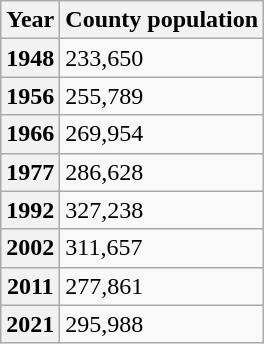<table class="wikitable">
<tr>
<th>Year</th>
<th>County population</th>
</tr>
<tr>
<th>1948</th>
<td>233,650 </td>
</tr>
<tr>
<th>1956</th>
<td>255,789 </td>
</tr>
<tr>
<th>1966</th>
<td>269,954 </td>
</tr>
<tr>
<th>1977</th>
<td>286,628 </td>
</tr>
<tr>
<th>1992</th>
<td>327,238 </td>
</tr>
<tr>
<th>2002</th>
<td>311,657 </td>
</tr>
<tr>
<th>2011</th>
<td>277,861 </td>
</tr>
<tr>
<th>2021</th>
<td>295,988 </td>
</tr>
</table>
